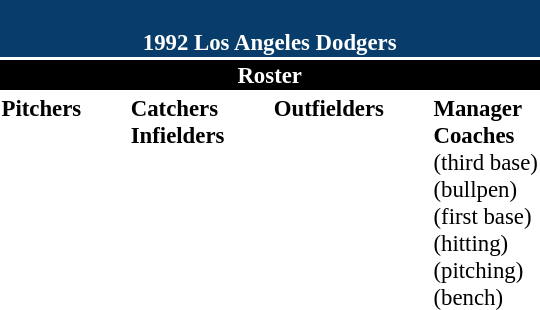<table class="toccolours" style="font-size: 95%;">
<tr>
<th colspan="10" style="background-color: #083c6b; color: #FFFFFF; text-align: center;"><br>1992 Los Angeles Dodgers</th>
</tr>
<tr>
<td colspan="10" style="background-color: black; color: #FFFFFF; text-align: center;"><strong>Roster</strong></td>
</tr>
<tr>
<td valign="top"><strong>Pitchers</strong><br> 

 




 
 

 
     
 
</td>
<td width="25px"></td>
<td valign="top"><strong>Catchers</strong><br>


<strong>Infielders</strong>








</td>
<td width="25px"></td>
<td valign="top"><strong>Outfielders</strong><br>








</td>
<td width="25px"></td>
<td valign="top"><strong>Manager</strong><br>
<strong>Coaches</strong>
<br> (third base)
 <br>(bullpen)
 <br>(first base)
 <br>(hitting)
 
<br> (pitching)
 <br>(bench)</td>
</tr>
</table>
